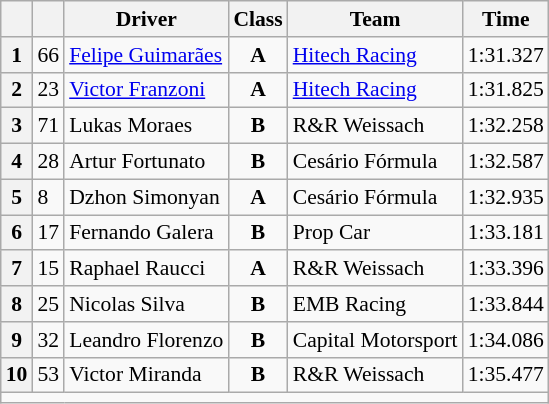<table class="wikitable" style="font-size: 90%">
<tr>
<th></th>
<th></th>
<th>Driver</th>
<th>Class</th>
<th>Team</th>
<th>Time</th>
</tr>
<tr>
<th>1</th>
<td>66</td>
<td> <a href='#'>Felipe Guimarães</a></td>
<td align=center><strong><span>A</span></strong></td>
<td><a href='#'>Hitech Racing</a></td>
<td>1:31.327</td>
</tr>
<tr>
<th>2</th>
<td>23</td>
<td> <a href='#'>Victor Franzoni</a></td>
<td align=center><strong><span>A</span></strong></td>
<td><a href='#'>Hitech Racing</a></td>
<td>1:31.825</td>
</tr>
<tr>
<th>3</th>
<td>71</td>
<td> Lukas Moraes</td>
<td align=center><strong><span>B</span></strong></td>
<td>R&R Weissach</td>
<td>1:32.258</td>
</tr>
<tr>
<th>4</th>
<td>28</td>
<td> Artur Fortunato</td>
<td align=center><strong><span>B</span></strong></td>
<td>Cesário Fórmula</td>
<td>1:32.587</td>
</tr>
<tr>
<th>5</th>
<td>8</td>
<td> Dzhon Simonyan</td>
<td align=center><strong><span>A</span></strong></td>
<td>Cesário Fórmula</td>
<td>1:32.935</td>
</tr>
<tr>
<th>6</th>
<td>17</td>
<td> Fernando Galera</td>
<td align=center><strong><span>B</span></strong></td>
<td>Prop Car</td>
<td>1:33.181</td>
</tr>
<tr>
<th>7</th>
<td>15</td>
<td> Raphael Raucci</td>
<td align=center><strong><span>A</span></strong></td>
<td>R&R Weissach</td>
<td>1:33.396</td>
</tr>
<tr>
<th>8</th>
<td>25</td>
<td> Nicolas Silva</td>
<td align=center><strong><span>B</span></strong></td>
<td>EMB Racing</td>
<td>1:33.844</td>
</tr>
<tr>
<th>9</th>
<td>32</td>
<td> Leandro Florenzo</td>
<td align=center><strong><span>B</span></strong></td>
<td>Capital Motorsport</td>
<td>1:34.086</td>
</tr>
<tr>
<th>10</th>
<td>53</td>
<td> Victor Miranda</td>
<td align=center><strong><span>B</span></strong></td>
<td>R&R Weissach</td>
<td>1:35.477</td>
</tr>
<tr>
<td colspan=6></td>
</tr>
</table>
